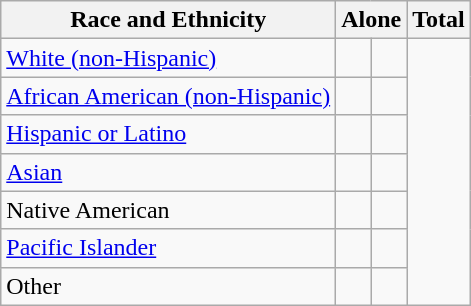<table class="wikitable sortable"; text-align:right; font-size:80%;">
<tr>
<th>Race and Ethnicity</th>
<th colspan="2" data-sort-type=number>Alone</th>
<th colspan="2" data-sort-type=number>Total</th>
</tr>
<tr>
<td><a href='#'>White (non-Hispanic)</a></td>
<td align=right></td>
<td align=right></td>
</tr>
<tr>
<td><a href='#'>African American (non-Hispanic)</a></td>
<td align=right></td>
<td align=right></td>
</tr>
<tr>
<td><a href='#'>Hispanic or Latino</a></td>
<td align=right></td>
<td align=right></td>
</tr>
<tr>
<td><a href='#'>Asian</a></td>
<td align=right></td>
<td align=right></td>
</tr>
<tr>
<td>Native American</td>
<td align=right></td>
<td align=right></td>
</tr>
<tr>
<td><a href='#'>Pacific Islander</a></td>
<td align=right></td>
<td align=right></td>
</tr>
<tr>
<td>Other</td>
<td align=right></td>
<td align=right></td>
</tr>
</table>
